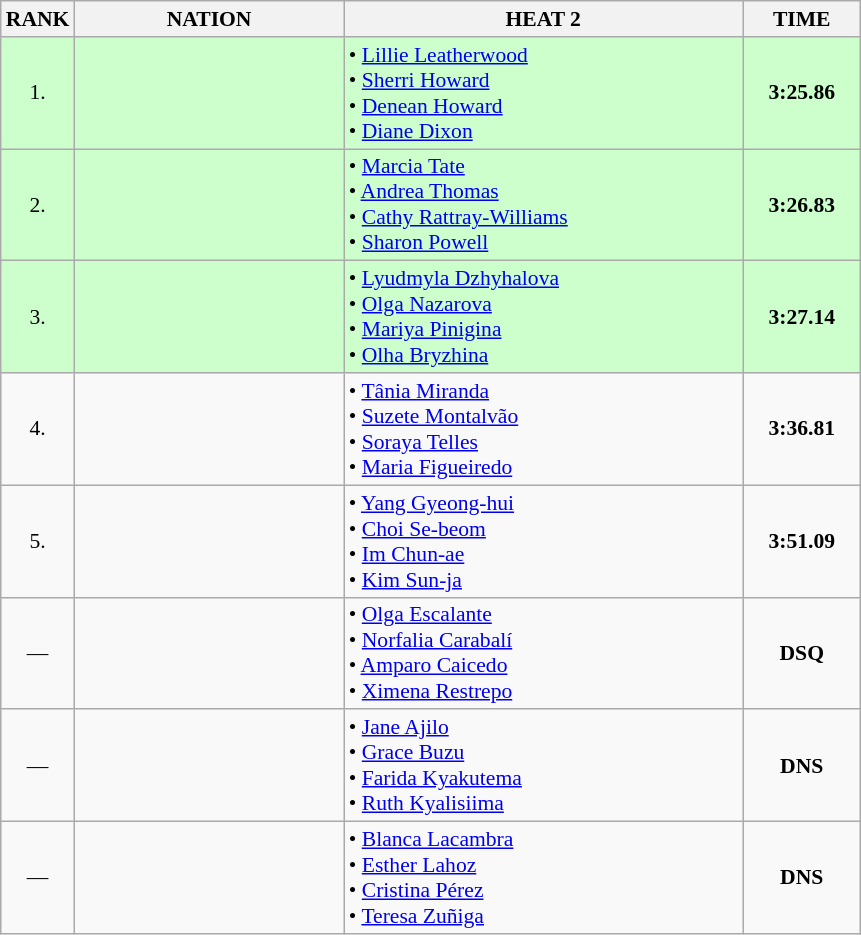<table class="wikitable" style="border-collapse: collapse; font-size: 90%;">
<tr>
<th>RANK</th>
<th style="width: 12em">NATION</th>
<th style="width: 18em">HEAT 2</th>
<th style="width: 5em">TIME</th>
</tr>
<tr style="background:#ccffcc;">
<td align="center">1.</td>
<td align="center"></td>
<td>• <a href='#'>Lillie Leatherwood</a><br>• <a href='#'>Sherri Howard</a><br>• <a href='#'>Denean Howard</a><br>• <a href='#'>Diane Dixon</a></td>
<td align="center"><strong>3:25.86</strong></td>
</tr>
<tr style="background:#ccffcc;">
<td align="center">2.</td>
<td align="center"></td>
<td>• <a href='#'>Marcia Tate</a><br>• <a href='#'>Andrea Thomas</a><br>• <a href='#'>Cathy Rattray-Williams</a><br>• <a href='#'>Sharon Powell</a></td>
<td align="center"><strong>3:26.83</strong></td>
</tr>
<tr style="background:#ccffcc;">
<td align="center">3.</td>
<td align="center"></td>
<td>• <a href='#'>Lyudmyla Dzhyhalova</a><br>• <a href='#'>Olga Nazarova</a><br>• <a href='#'>Mariya Pinigina</a><br>• <a href='#'>Olha Bryzhina</a></td>
<td align="center"><strong>3:27.14</strong></td>
</tr>
<tr>
<td align="center">4.</td>
<td align="center"></td>
<td>• <a href='#'>Tânia Miranda</a><br>• <a href='#'>Suzete Montalvão</a><br>• <a href='#'>Soraya Telles</a><br>• <a href='#'>Maria Figueiredo</a></td>
<td align="center"><strong>3:36.81</strong></td>
</tr>
<tr>
<td align="center">5.</td>
<td align="center"></td>
<td>• <a href='#'>Yang Gyeong-hui</a><br>• <a href='#'>Choi Se-beom</a><br>• <a href='#'>Im Chun-ae</a><br>• <a href='#'>Kim Sun-ja</a></td>
<td align="center"><strong>3:51.09</strong></td>
</tr>
<tr>
<td align="center">—</td>
<td align="center"></td>
<td>• <a href='#'>Olga Escalante</a><br>• <a href='#'>Norfalia Carabalí</a><br>• <a href='#'>Amparo Caicedo</a><br>• <a href='#'>Ximena Restrepo</a></td>
<td align="center"><strong>DSQ</strong></td>
</tr>
<tr>
<td align="center">—</td>
<td align="center"></td>
<td>• <a href='#'>Jane Ajilo</a><br>• <a href='#'>Grace Buzu</a><br>• <a href='#'>Farida Kyakutema</a><br>• <a href='#'>Ruth Kyalisiima</a></td>
<td align="center"><strong>DNS</strong></td>
</tr>
<tr>
<td align="center">—</td>
<td align="center"></td>
<td>• <a href='#'>Blanca Lacambra</a><br>• <a href='#'>Esther Lahoz</a><br>• <a href='#'>Cristina Pérez</a><br>• <a href='#'>Teresa Zuñiga</a></td>
<td align="center"><strong>DNS</strong></td>
</tr>
</table>
